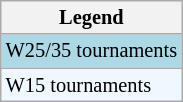<table class=wikitable style="font-size:85%">
<tr>
<th>Legend</th>
</tr>
<tr style="background:lightblue;">
<td>W25/35 tournaments</td>
</tr>
<tr style="background:#f0f8ff;">
<td>W15 tournaments</td>
</tr>
</table>
